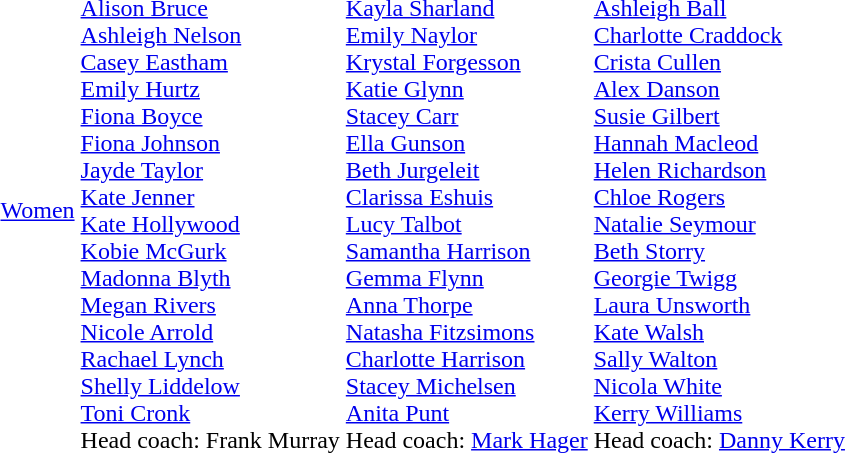<table>
<tr>
<td><a href='#'>Women</a></td>
<td><br><a href='#'>Alison Bruce</a><br><a href='#'>Ashleigh Nelson</a><br><a href='#'>Casey Eastham</a><br><a href='#'>Emily Hurtz</a><br><a href='#'>Fiona Boyce</a><br><a href='#'>Fiona Johnson</a><br><a href='#'>Jayde Taylor</a><br><a href='#'>Kate Jenner</a><br><a href='#'>Kate Hollywood</a><br><a href='#'>Kobie McGurk</a><br><a href='#'>Madonna Blyth</a><br><a href='#'>Megan Rivers</a><br><a href='#'>Nicole Arrold</a><br><a href='#'>Rachael Lynch</a><br><a href='#'>Shelly Liddelow</a><br><a href='#'>Toni Cronk</a><br>Head coach: Frank Murray</td>
<td><br><a href='#'>Kayla Sharland</a><br><a href='#'>Emily Naylor</a><br><a href='#'>Krystal Forgesson</a><br><a href='#'>Katie Glynn</a><br><a href='#'>Stacey Carr</a><br><a href='#'>Ella Gunson</a><br><a href='#'>Beth Jurgeleit</a><br><a href='#'>Clarissa Eshuis</a><br><a href='#'>Lucy Talbot</a><br><a href='#'>Samantha Harrison</a><br><a href='#'>Gemma Flynn</a><br><a href='#'>Anna Thorpe</a><br><a href='#'>Natasha Fitzsimons</a><br><a href='#'>Charlotte Harrison</a><br><a href='#'>Stacey Michelsen</a><br><a href='#'>Anita Punt</a><br>Head coach: <a href='#'>Mark Hager</a></td>
<td><br><a href='#'>Ashleigh Ball</a><br><a href='#'>Charlotte Craddock</a><br><a href='#'>Crista Cullen</a><br><a href='#'>Alex Danson</a><br><a href='#'>Susie Gilbert</a><br><a href='#'>Hannah Macleod</a><br><a href='#'>Helen Richardson</a><br><a href='#'>Chloe Rogers</a><br><a href='#'>Natalie Seymour</a><br><a href='#'>Beth Storry</a><br><a href='#'>Georgie Twigg</a><br><a href='#'>Laura Unsworth</a><br><a href='#'>Kate Walsh</a><br><a href='#'>Sally Walton</a><br><a href='#'>Nicola White</a><br><a href='#'>Kerry Williams</a><br>Head coach: <a href='#'>Danny Kerry</a></td>
</tr>
</table>
